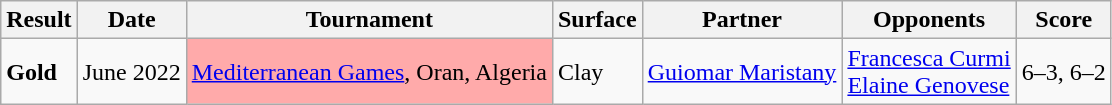<table class="wikitable">
<tr>
<th>Result</th>
<th>Date</th>
<th>Tournament</th>
<th>Surface</th>
<th>Partner</th>
<th>Opponents</th>
<th>Score</th>
</tr>
<tr>
<td> <strong>Gold</strong></td>
<td>June 2022</td>
<td style="background:#FFAAAA"><a href='#'>Mediterranean Games</a>, Oran, Algeria</td>
<td>Clay</td>
<td> <a href='#'>Guiomar Maristany</a></td>
<td> <a href='#'>Francesca Curmi</a> <br>  <a href='#'>Elaine Genovese</a></td>
<td>6–3, 6–2</td>
</tr>
</table>
